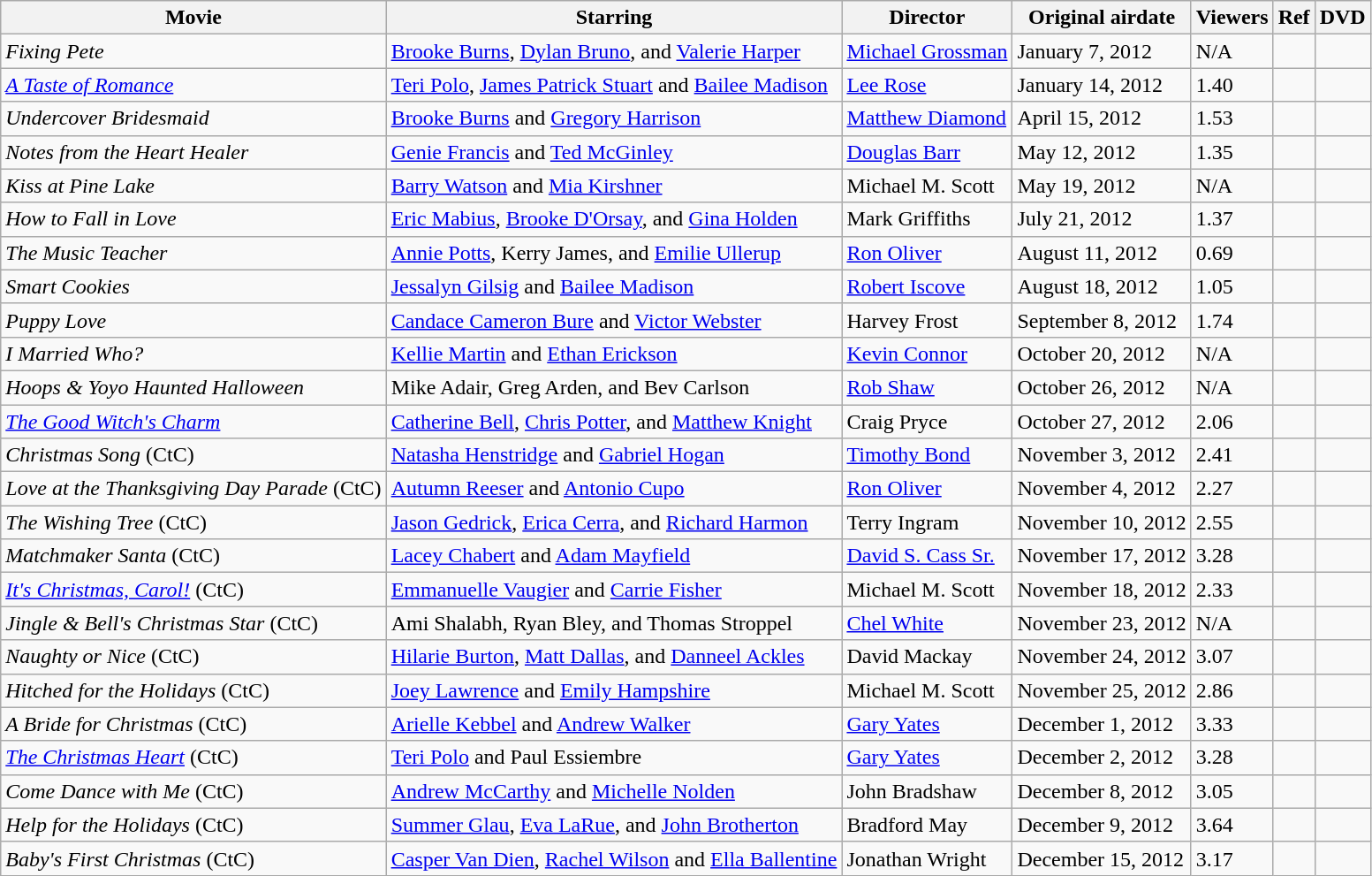<table class="wikitable sortable">
<tr>
<th class="unsortable" scope="col">Movie</th>
<th class="unsortable" scope="col">Starring</th>
<th class="unsortable" scope="col">Director</th>
<th class="unsortable" scope="col">Original airdate</th>
<th scope="col">Viewers</th>
<th class="unsortable" scope="col">Ref</th>
<th class="unsortable" scope="col">DVD</th>
</tr>
<tr>
<td><em>Fixing Pete</em></td>
<td><a href='#'>Brooke Burns</a>, <a href='#'>Dylan Bruno</a>, and <a href='#'>Valerie Harper</a></td>
<td><a href='#'>Michael Grossman</a></td>
<td>January 7, 2012</td>
<td>N/A</td>
<td></td>
<td></td>
</tr>
<tr>
<td><em><a href='#'>A Taste of Romance</a></em></td>
<td><a href='#'>Teri Polo</a>, <a href='#'>James Patrick Stuart</a> and <a href='#'>Bailee Madison</a></td>
<td><a href='#'>Lee Rose</a></td>
<td>January 14, 2012</td>
<td>1.40</td>
<td></td>
<td></td>
</tr>
<tr>
<td><em>Undercover Bridesmaid</em></td>
<td><a href='#'>Brooke Burns</a> and <a href='#'>Gregory Harrison</a></td>
<td><a href='#'>Matthew Diamond</a></td>
<td>April 15, 2012</td>
<td>1.53</td>
<td></td>
<td></td>
</tr>
<tr>
<td><em>Notes from the Heart Healer</em></td>
<td><a href='#'>Genie Francis</a> and <a href='#'>Ted McGinley</a></td>
<td><a href='#'>Douglas Barr</a></td>
<td>May 12, 2012</td>
<td>1.35</td>
<td></td>
<td></td>
</tr>
<tr>
<td><em>Kiss at Pine Lake</em></td>
<td><a href='#'>Barry Watson</a> and <a href='#'>Mia Kirshner</a></td>
<td>Michael M. Scott</td>
<td>May 19, 2012</td>
<td>N/A</td>
<td></td>
<td></td>
</tr>
<tr>
<td><em>How to Fall in Love</em></td>
<td><a href='#'>Eric Mabius</a>, <a href='#'>Brooke D'Orsay</a>, and <a href='#'>Gina Holden</a></td>
<td>Mark Griffiths</td>
<td>July 21, 2012</td>
<td>1.37</td>
<td></td>
<td></td>
</tr>
<tr>
<td><em>The Music Teacher</em></td>
<td><a href='#'>Annie Potts</a>, Kerry James, and <a href='#'>Emilie Ullerup</a></td>
<td><a href='#'>Ron Oliver</a></td>
<td>August 11, 2012</td>
<td>0.69</td>
<td></td>
<td></td>
</tr>
<tr>
<td><em>Smart Cookies</em></td>
<td><a href='#'>Jessalyn Gilsig</a> and <a href='#'>Bailee Madison</a></td>
<td><a href='#'>Robert Iscove</a></td>
<td>August 18, 2012</td>
<td>1.05</td>
<td></td>
<td></td>
</tr>
<tr>
<td><em>Puppy Love</em></td>
<td><a href='#'>Candace Cameron Bure</a> and <a href='#'>Victor Webster</a></td>
<td>Harvey Frost</td>
<td>September 8, 2012</td>
<td>1.74</td>
<td></td>
<td></td>
</tr>
<tr>
<td><em>I Married Who?</em></td>
<td><a href='#'>Kellie Martin</a> and <a href='#'>Ethan Erickson</a></td>
<td><a href='#'>Kevin Connor</a></td>
<td>October 20, 2012</td>
<td>N/A</td>
<td></td>
<td></td>
</tr>
<tr>
<td><em>Hoops & Yoyo Haunted Halloween</em></td>
<td>Mike Adair, Greg Arden, and Bev Carlson</td>
<td><a href='#'>Rob Shaw</a></td>
<td>October 26, 2012</td>
<td>N/A</td>
<td></td>
<td></td>
</tr>
<tr>
<td><em><a href='#'>The Good Witch's Charm</a></em></td>
<td><a href='#'>Catherine Bell</a>, <a href='#'>Chris Potter</a>, and <a href='#'>Matthew Knight</a></td>
<td>Craig Pryce</td>
<td>October 27, 2012</td>
<td>2.06</td>
<td></td>
<td></td>
</tr>
<tr>
<td><em>Christmas Song</em> (CtC)</td>
<td><a href='#'>Natasha Henstridge</a> and <a href='#'>Gabriel Hogan</a></td>
<td><a href='#'>Timothy Bond</a></td>
<td>November 3, 2012</td>
<td>2.41</td>
<td></td>
<td></td>
</tr>
<tr>
<td><em>Love at the Thanksgiving Day Parade</em> (CtC)</td>
<td><a href='#'>Autumn Reeser</a> and <a href='#'>Antonio Cupo</a></td>
<td><a href='#'>Ron Oliver</a></td>
<td>November 4, 2012</td>
<td>2.27</td>
<td></td>
<td></td>
</tr>
<tr>
<td><em>The Wishing Tree</em> (CtC)</td>
<td><a href='#'>Jason Gedrick</a>, <a href='#'>Erica Cerra</a>, and <a href='#'>Richard Harmon</a></td>
<td>Terry Ingram</td>
<td>November 10, 2012</td>
<td>2.55</td>
<td></td>
<td></td>
</tr>
<tr>
<td><em>Matchmaker Santa</em> (CtC)</td>
<td><a href='#'>Lacey Chabert</a> and <a href='#'>Adam Mayfield</a></td>
<td><a href='#'>David S. Cass Sr.</a></td>
<td>November 17, 2012</td>
<td>3.28</td>
<td></td>
<td></td>
</tr>
<tr>
<td><em><a href='#'>It's Christmas, Carol!</a></em> (CtC)</td>
<td><a href='#'>Emmanuelle Vaugier</a> and <a href='#'>Carrie Fisher</a></td>
<td>Michael M. Scott</td>
<td>November 18, 2012</td>
<td>2.33</td>
<td></td>
<td></td>
</tr>
<tr>
<td><em>Jingle & Bell's Christmas Star</em> (CtC)</td>
<td>Ami Shalabh, Ryan Bley, and Thomas Stroppel</td>
<td><a href='#'>Chel White</a></td>
<td>November 23, 2012</td>
<td>N/A</td>
<td></td>
<td></td>
</tr>
<tr>
<td><em>Naughty or Nice</em> (CtC)</td>
<td><a href='#'>Hilarie Burton</a>, <a href='#'>Matt Dallas</a>, and <a href='#'>Danneel Ackles</a></td>
<td>David Mackay</td>
<td>November 24, 2012</td>
<td>3.07</td>
<td></td>
<td></td>
</tr>
<tr>
<td><em>Hitched for the Holidays</em> (CtC)</td>
<td><a href='#'>Joey Lawrence</a> and <a href='#'>Emily Hampshire</a></td>
<td>Michael M. Scott</td>
<td>November 25, 2012</td>
<td>2.86</td>
<td></td>
<td></td>
</tr>
<tr>
<td><em>A Bride for Christmas</em> (CtC)</td>
<td><a href='#'>Arielle Kebbel</a> and <a href='#'>Andrew Walker</a></td>
<td><a href='#'>Gary Yates</a></td>
<td>December 1, 2012</td>
<td>3.33</td>
<td></td>
<td></td>
</tr>
<tr>
<td><em><a href='#'>The Christmas Heart</a></em> (CtC)</td>
<td><a href='#'>Teri Polo</a> and Paul Essiembre</td>
<td><a href='#'>Gary Yates</a></td>
<td>December 2, 2012</td>
<td>3.28</td>
<td></td>
<td></td>
</tr>
<tr>
<td><em>Come Dance with Me</em> (CtC)</td>
<td><a href='#'>Andrew McCarthy</a> and <a href='#'>Michelle Nolden</a></td>
<td>John Bradshaw</td>
<td>December 8, 2012</td>
<td>3.05</td>
<td></td>
<td></td>
</tr>
<tr>
<td><em>Help for the Holidays</em> (CtC)</td>
<td><a href='#'>Summer Glau</a>, <a href='#'>Eva LaRue</a>, and <a href='#'>John Brotherton</a></td>
<td>Bradford May</td>
<td>December 9, 2012</td>
<td>3.64</td>
<td></td>
<td></td>
</tr>
<tr>
<td><em>Baby's First Christmas</em> (CtC)</td>
<td><a href='#'>Casper Van Dien</a>, <a href='#'>Rachel Wilson</a> and <a href='#'>Ella Ballentine</a></td>
<td>Jonathan Wright</td>
<td>December 15, 2012</td>
<td>3.17</td>
<td></td>
<td></td>
</tr>
</table>
